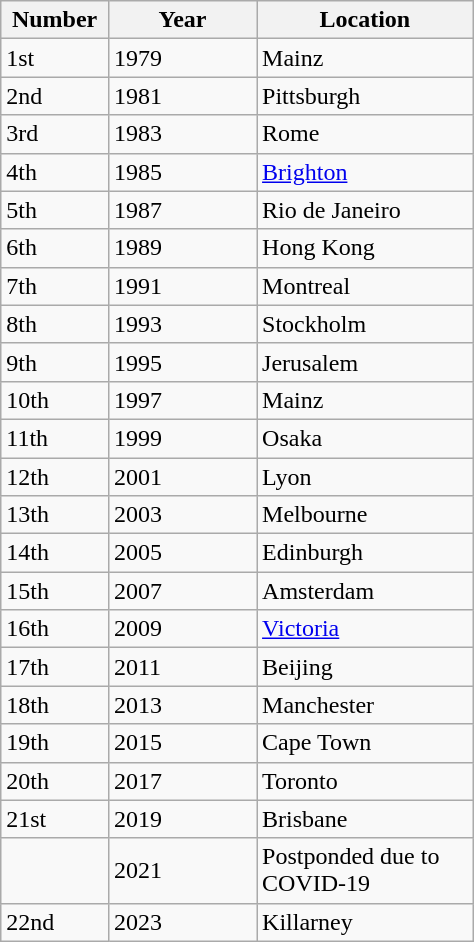<table class="wikitable" style="width: 25%; height: 200px" border="1">
<tr>
<th scope="col" width="75px">Number</th>
<th scope="col" width="175px">Year</th>
<th scope="col" width="225px">Location</th>
</tr>
<tr>
<td>1st</td>
<td>1979</td>
<td style="width: 50px;">Mainz</td>
</tr>
<tr>
<td>2nd</td>
<td style="width: 100px;">1981</td>
<td>Pittsburgh</td>
</tr>
<tr>
<td>3rd</td>
<td>1983</td>
<td>Rome</td>
</tr>
<tr>
<td>4th</td>
<td>1985</td>
<td><a href='#'>Brighton</a></td>
</tr>
<tr>
<td>5th</td>
<td>1987</td>
<td>Rio de Janeiro</td>
</tr>
<tr>
<td>6th</td>
<td>1989</td>
<td>Hong Kong</td>
</tr>
<tr>
<td>7th</td>
<td>1991</td>
<td>Montreal</td>
</tr>
<tr>
<td>8th</td>
<td>1993</td>
<td>Stockholm</td>
</tr>
<tr>
<td>9th</td>
<td>1995</td>
<td>Jerusalem</td>
</tr>
<tr>
<td>10th</td>
<td>1997</td>
<td>Mainz</td>
</tr>
<tr>
<td>11th</td>
<td>1999</td>
<td>Osaka</td>
</tr>
<tr>
<td>12th</td>
<td>2001</td>
<td>Lyon</td>
</tr>
<tr>
<td>13th</td>
<td>2003</td>
<td>Melbourne</td>
</tr>
<tr>
<td>14th</td>
<td>2005</td>
<td>Edinburgh</td>
</tr>
<tr>
<td>15th</td>
<td>2007</td>
<td>Amsterdam</td>
</tr>
<tr>
<td>16th</td>
<td>2009</td>
<td><a href='#'>Victoria</a></td>
</tr>
<tr>
<td>17th</td>
<td>2011</td>
<td>Beijing</td>
</tr>
<tr>
<td>18th</td>
<td>2013</td>
<td>Manchester</td>
</tr>
<tr>
<td>19th</td>
<td>2015</td>
<td>Cape Town</td>
</tr>
<tr>
<td>20th</td>
<td>2017</td>
<td>Toronto</td>
</tr>
<tr>
<td>21st</td>
<td>2019</td>
<td>Brisbane</td>
</tr>
<tr>
<td></td>
<td>2021</td>
<td>Postponded due to COVID-19</td>
</tr>
<tr>
<td>22nd</td>
<td>2023</td>
<td>Killarney</td>
</tr>
</table>
